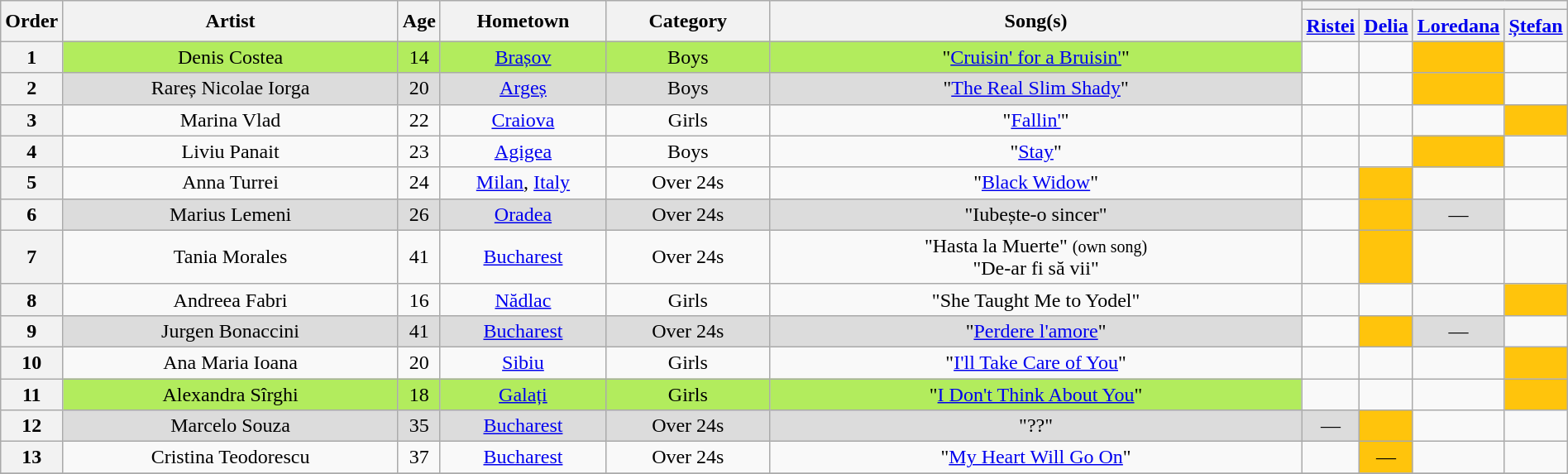<table class="wikitable" style="text-align:center;width:100%;max-width:115em;margin:auto">
<tr>
<th rowspan="2" style="width:3em">Order</th>
<th rowspan="2" style="width:23%">Artist</th>
<th rowspan="2" style="width:3em">Age</th>
<th rowspan="2" style="width:11%">Hometown</th>
<th rowspan="2" style="width:11%">Category</th>
<th rowspan="2" style="width:37%">Song(s)</th>
<th colspan="4"></th>
</tr>
<tr>
<th><a href='#'>Ristei</a></th>
<th><a href='#'>Delia</a></th>
<th><a href='#'>Loredana</a></th>
<th><a href='#'>Ștefan</a></th>
</tr>
<tr>
<th>1</th>
<td bgcolor="#B2EC5D">Denis Costea</td>
<td bgcolor="#B2EC5D">14</td>
<td bgcolor="#B2EC5D"><a href='#'>Brașov</a></td>
<td bgcolor="#B2EC5D">Boys</td>
<td bgcolor="#B2EC5D">"<a href='#'>Cruisin' for a Bruisin'</a>"</td>
<td></td>
<td></td>
<td bgcolor="#ffc40c"></td>
<td></td>
</tr>
<tr>
<th>2</th>
<td bgcolor="#dcdcdc">Rareș Nicolae Iorga</td>
<td bgcolor="#dcdcdc">20</td>
<td bgcolor="#dcdcdc"><a href='#'>Argeș</a></td>
<td bgcolor="#dcdcdc">Boys</td>
<td bgcolor="#dcdcdc">"<a href='#'>The Real Slim Shady</a>"</td>
<td></td>
<td></td>
<td bgcolor="#ffc40c"></td>
<td></td>
</tr>
<tr>
<th>3</th>
<td>Marina Vlad</td>
<td>22</td>
<td><a href='#'>Craiova</a></td>
<td>Girls</td>
<td>"<a href='#'>Fallin'</a>"</td>
<td></td>
<td></td>
<td></td>
<td bgcolor="#ffc40c"></td>
</tr>
<tr>
<th>4</th>
<td>Liviu Panait</td>
<td>23</td>
<td><a href='#'>Agigea</a></td>
<td>Boys</td>
<td>"<a href='#'>Stay</a>"</td>
<td></td>
<td></td>
<td bgcolor="#ffc40c"></td>
<td></td>
</tr>
<tr>
<th>5</th>
<td>Anna Turrei</td>
<td>24</td>
<td><a href='#'>Milan</a>, <a href='#'>Italy</a></td>
<td>Over 24s</td>
<td>"<a href='#'>Black Widow</a>"</td>
<td></td>
<td bgcolor="#ffc40c"></td>
<td></td>
<td></td>
</tr>
<tr>
<th>6</th>
<td bgcolor="#dcdcdc">Marius Lemeni</td>
<td bgcolor="#dcdcdc">26</td>
<td bgcolor="#dcdcdc"><a href='#'>Oradea</a></td>
<td bgcolor="#dcdcdc">Over 24s</td>
<td bgcolor="#dcdcdc">"Iubește-o sincer"</td>
<td></td>
<td bgcolor="#ffc40c"></td>
<td bgcolor="#dcdcdc">—</td>
<td></td>
</tr>
<tr>
<th>7</th>
<td>Tania Morales</td>
<td>41</td>
<td><a href='#'>Bucharest</a></td>
<td>Over 24s</td>
<td>"Hasta la Muerte" <small>(own song)</small> <br> "De-ar fi să vii"</td>
<td></td>
<td bgcolor="#ffc40c"></td>
<td></td>
<td></td>
</tr>
<tr>
<th>8</th>
<td>Andreea Fabri</td>
<td>16</td>
<td><a href='#'>Nădlac</a></td>
<td>Girls</td>
<td>"She Taught Me to Yodel"</td>
<td></td>
<td></td>
<td></td>
<td bgcolor="#ffc40c"></td>
</tr>
<tr>
<th>9</th>
<td bgcolor="#dcdcdc">Jurgen Bonaccini</td>
<td bgcolor="#dcdcdc">41</td>
<td bgcolor="#dcdcdc"><a href='#'>Bucharest</a></td>
<td bgcolor="#dcdcdc">Over 24s</td>
<td bgcolor="#dcdcdc">"<a href='#'>Perdere l'amore</a>"</td>
<td></td>
<td bgcolor="#ffc40c"></td>
<td bgcolor="#dcdcdc">—</td>
<td></td>
</tr>
<tr>
<th>10</th>
<td>Ana Maria Ioana</td>
<td>20</td>
<td><a href='#'>Sibiu</a></td>
<td>Girls</td>
<td>"<a href='#'>I'll Take Care of You</a>"</td>
<td></td>
<td></td>
<td></td>
<td bgcolor="#ffc40c"></td>
</tr>
<tr>
<th>11</th>
<td bgcolor="#B2EC5D">Alexandra Sîrghi</td>
<td bgcolor="#B2EC5D">18</td>
<td bgcolor="#B2EC5D"><a href='#'>Galați</a></td>
<td bgcolor="#B2EC5D">Girls</td>
<td bgcolor="#B2EC5D">"<a href='#'>I Don't Think About You</a>"</td>
<td></td>
<td></td>
<td></td>
<td bgcolor="#ffc40c"></td>
</tr>
<tr>
<th>12</th>
<td bgcolor="#dcdcdc">Marcelo Souza</td>
<td bgcolor="#dcdcdc">35</td>
<td bgcolor="#dcdcdc"><a href='#'>Bucharest</a></td>
<td bgcolor="#dcdcdc">Over 24s</td>
<td bgcolor="#dcdcdc">"??"</td>
<td bgcolor="#dcdcdc">—</td>
<td bgcolor="#ffc40c"></td>
<td></td>
<td></td>
</tr>
<tr>
<th>13</th>
<td>Cristina Teodorescu</td>
<td>37</td>
<td><a href='#'>Bucharest</a></td>
<td>Over 24s</td>
<td>"<a href='#'>My Heart Will Go On</a>"</td>
<td></td>
<td bgcolor="#ffc40c">—</td>
<td></td>
<td></td>
</tr>
<tr>
</tr>
</table>
